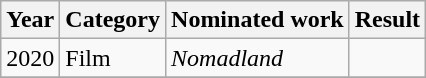<table class="wikitable">
<tr>
<th>Year</th>
<th>Category</th>
<th>Nominated work</th>
<th>Result</th>
</tr>
<tr>
<td>2020</td>
<td>Film</td>
<td><em>Nomadland</em></td>
<td></td>
</tr>
<tr>
</tr>
</table>
